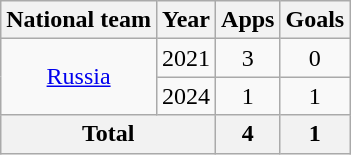<table class="wikitable" style="text-align:center">
<tr>
<th>National team</th>
<th>Year</th>
<th>Apps</th>
<th>Goals</th>
</tr>
<tr>
<td rowspan="2"><a href='#'>Russia</a></td>
<td>2021</td>
<td>3</td>
<td>0</td>
</tr>
<tr>
<td>2024</td>
<td>1</td>
<td>1</td>
</tr>
<tr>
<th colspan="2">Total</th>
<th>4</th>
<th>1</th>
</tr>
</table>
